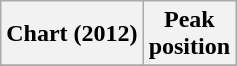<table class="wikitable sortable">
<tr>
<th scope="col">Chart (2012)</th>
<th scope="col">Peak<br>position</th>
</tr>
<tr>
</tr>
</table>
